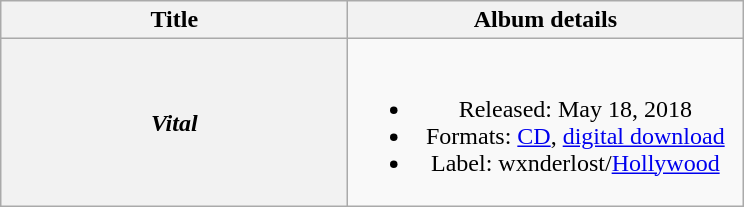<table class="wikitable plainrowheaders" style="text-align:center;">
<tr>
<th scope="col" style="width:14em;">Title</th>
<th scope="col" style="width:16em;">Album details</th>
</tr>
<tr>
<th scope="row"><em>Vital</em></th>
<td><br><ul><li>Released: May 18, 2018</li><li>Formats: <a href='#'>CD</a>, <a href='#'>digital download</a></li><li>Label: wxnderlost/<a href='#'>Hollywood</a></li></ul></td>
</tr>
</table>
